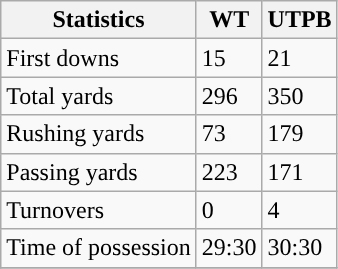<table class="wikitable">
<tr>
<th>Statistics</th>
<th>WT</th>
<th>UTPB</th>
</tr>
<tr>
<td>First downs</td>
<td>15</td>
<td>21</td>
</tr>
<tr>
<td>Total yards</td>
<td>296</td>
<td>350</td>
</tr>
<tr>
<td>Rushing yards</td>
<td>73</td>
<td>179</td>
</tr>
<tr>
<td>Passing yards</td>
<td>223</td>
<td>171</td>
</tr>
<tr>
<td>Turnovers</td>
<td>0</td>
<td>4</td>
</tr>
<tr>
<td>Time of possession</td>
<td>29:30</td>
<td>30:30</td>
</tr>
<tr>
</tr>
</table>
